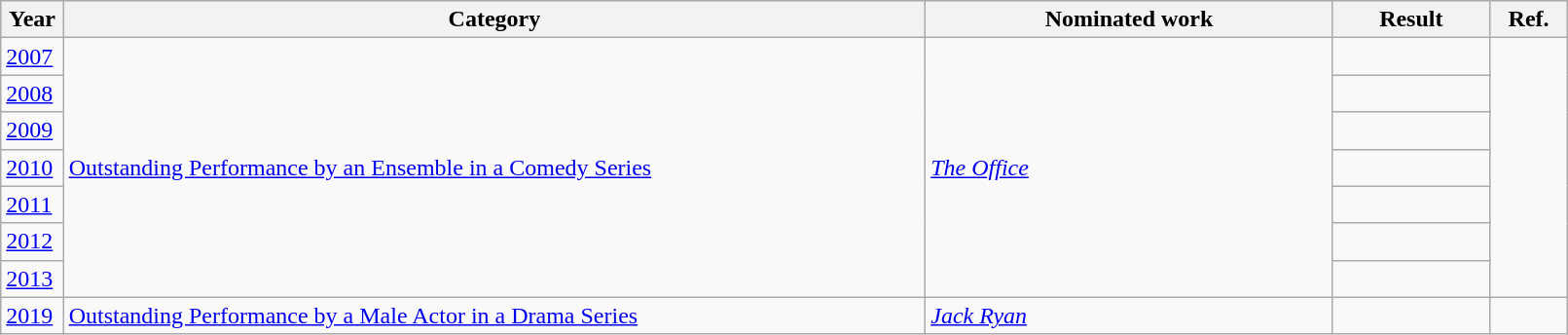<table class="wikitable" style="width:85%;">
<tr>
<th style="width:4%;">Year</th>
<th style="width:55%;">Category</th>
<th style="width:26%;">Nominated work</th>
<th style="width:10%;">Result</th>
<th width=5%>Ref.</th>
</tr>
<tr>
<td><a href='#'>2007</a></td>
<td rowspan="7"><a href='#'>Outstanding Performance by an Ensemble in a Comedy Series</a></td>
<td rowspan="7"><em><a href='#'>The Office</a></em></td>
<td></td>
<td rowspan="7"></td>
</tr>
<tr>
<td><a href='#'>2008</a></td>
<td></td>
</tr>
<tr>
<td><a href='#'>2009</a></td>
<td></td>
</tr>
<tr>
<td><a href='#'>2010</a></td>
<td></td>
</tr>
<tr>
<td><a href='#'>2011</a></td>
<td></td>
</tr>
<tr>
<td><a href='#'>2012</a></td>
<td></td>
</tr>
<tr>
<td><a href='#'>2013</a></td>
<td></td>
</tr>
<tr>
<td><a href='#'>2019</a></td>
<td><a href='#'>Outstanding Performance by a Male Actor in a Drama Series</a></td>
<td><a href='#'><em>Jack Ryan</em></a></td>
<td></td>
<td align="center"></td>
</tr>
</table>
